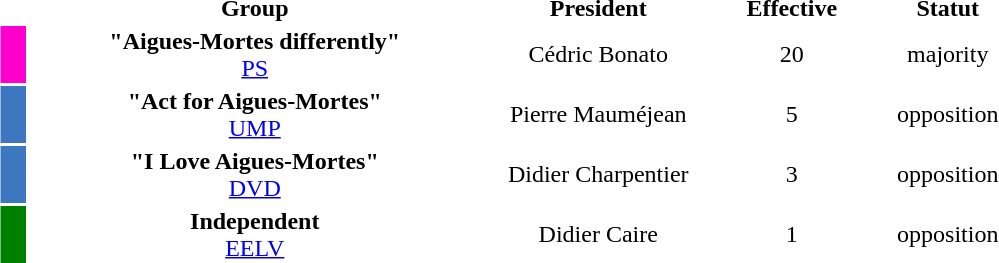<table class="toccolours" style="margin:1em auto;">
<tr>
<th></th>
<th width=15px></th>
<th width=300px>Group</th>
<th width=150px>President</th>
<th width=100px>Effective</th>
<th width=100px>Statut</th>
</tr>
<tr ---- ALIGN="center">
<td></td>
<td bgcolor=#FF00CC></td>
<td><strong>"Aigues-Mortes differently"</strong><br><a href='#'>PS</a></td>
<td>Cédric Bonato</td>
<td>20</td>
<td>majority</td>
</tr>
<tr ---- ALIGN="center">
<td></td>
<td bgcolor=#3C77BF></td>
<td><strong>"Act for Aigues-Mortes"</strong><br><a href='#'>UMP</a></td>
<td>Pierre Mauméjean</td>
<td>5</td>
<td>opposition</td>
</tr>
<tr ---- ALIGN="center">
<td></td>
<td bgcolor=#3C77BF></td>
<td><strong>"I Love Aigues-Mortes"</strong><br><a href='#'>DVD</a></td>
<td>Didier Charpentier</td>
<td>3</td>
<td>opposition</td>
</tr>
<tr ---- ALIGN="center">
<td></td>
<td bgcolor=#008000></td>
<td><strong>Independent</strong><br><a href='#'>EELV</a></td>
<td>Didier Caire</td>
<td>1</td>
<td>opposition</td>
</tr>
</table>
